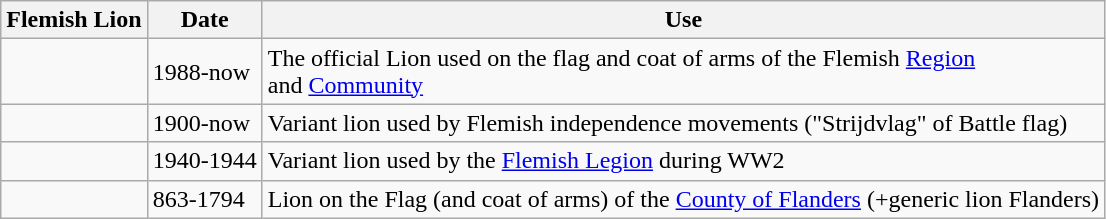<table class="wikitable">
<tr>
<th>Flemish Lion</th>
<th>Date</th>
<th>Use</th>
</tr>
<tr>
<td></td>
<td>1988-now</td>
<td>The official Lion used on the flag and coat of arms of the Flemish <a href='#'>Region</a><br>and <a href='#'>Community</a></td>
</tr>
<tr>
<td></td>
<td>1900-now</td>
<td>Variant lion used by Flemish independence movements ("Strijdvlag" of Battle flag)</td>
</tr>
<tr>
<td></td>
<td>1940-1944</td>
<td>Variant lion used by the <a href='#'>Flemish Legion</a> during WW2</td>
</tr>
<tr>
<td></td>
<td>863-1794</td>
<td>Lion on the Flag (and coat of arms) of the <a href='#'>County of Flanders</a> (+generic lion Flanders)</td>
</tr>
</table>
